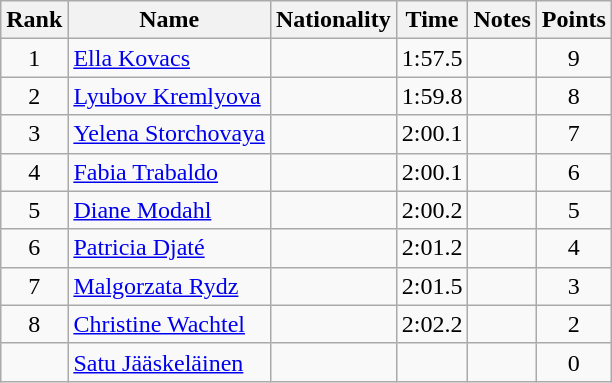<table class="wikitable sortable" style="text-align:center">
<tr>
<th>Rank</th>
<th>Name</th>
<th>Nationality</th>
<th>Time</th>
<th>Notes</th>
<th>Points</th>
</tr>
<tr>
<td>1</td>
<td align=left><a href='#'>Ella Kovacs</a></td>
<td align=left></td>
<td>1:57.5</td>
<td></td>
<td>9</td>
</tr>
<tr>
<td>2</td>
<td align=left><a href='#'>Lyubov Kremlyova</a></td>
<td align=left></td>
<td>1:59.8</td>
<td></td>
<td>8</td>
</tr>
<tr>
<td>3</td>
<td align=left><a href='#'>Yelena Storchovaya</a></td>
<td align=left></td>
<td>2:00.1</td>
<td></td>
<td>7</td>
</tr>
<tr>
<td>4</td>
<td align=left><a href='#'>Fabia Trabaldo</a></td>
<td align=left></td>
<td>2:00.1</td>
<td></td>
<td>6</td>
</tr>
<tr>
<td>5</td>
<td align=left><a href='#'>Diane Modahl</a></td>
<td align=left></td>
<td>2:00.2</td>
<td></td>
<td>5</td>
</tr>
<tr>
<td>6</td>
<td align=left><a href='#'>Patricia Djaté</a></td>
<td align=left></td>
<td>2:01.2</td>
<td></td>
<td>4</td>
</tr>
<tr>
<td>7</td>
<td align=left><a href='#'>Malgorzata Rydz</a></td>
<td align=left></td>
<td>2:01.5</td>
<td></td>
<td>3</td>
</tr>
<tr>
<td>8</td>
<td align=left><a href='#'>Christine Wachtel</a></td>
<td align=left></td>
<td>2:02.2</td>
<td></td>
<td>2</td>
</tr>
<tr>
<td></td>
<td align=left><a href='#'>Satu Jääskeläinen</a></td>
<td align=left></td>
<td></td>
<td></td>
<td>0</td>
</tr>
</table>
